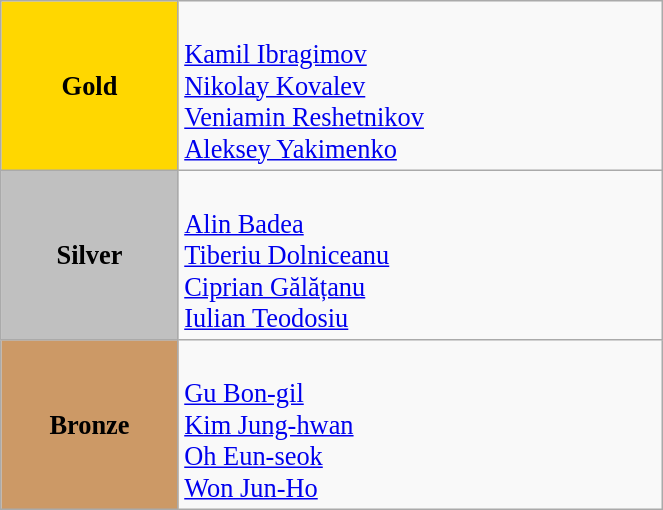<table class="wikitable" style=" text-align:center; font-size:110%;" width="35%">
<tr>
<td bgcolor="gold"><strong>Gold</strong></td>
<td align=left><br><a href='#'>Kamil Ibragimov</a><br><a href='#'>Nikolay Kovalev</a><br><a href='#'>Veniamin Reshetnikov</a><br><a href='#'>Aleksey Yakimenko</a></td>
</tr>
<tr>
<td bgcolor="silver"><strong>Silver</strong></td>
<td align=left><br><a href='#'>Alin Badea</a><br><a href='#'>Tiberiu Dolniceanu</a><br><a href='#'>Ciprian Gălățanu</a><br><a href='#'>Iulian Teodosiu</a></td>
</tr>
<tr>
<td bgcolor="#cc9966"><strong>Bronze</strong></td>
<td align=left><br><a href='#'>Gu Bon-gil</a><br><a href='#'>Kim Jung-hwan</a><br><a href='#'>Oh Eun-seok</a><br><a href='#'>Won Jun-Ho</a></td>
</tr>
</table>
